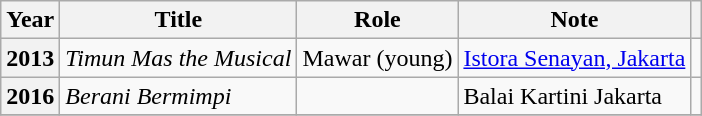<table class="wikitable plainrowheaders sortable">
<tr>
<th>Year</th>
<th>Title</th>
<th>Role</th>
<th scope="col" class="unsortable">Note</th>
<th></th>
</tr>
<tr>
<th scope="row">2013</th>
<td><em>Timun Mas the Musical</em></td>
<td>Mawar (young)</td>
<td><a href='#'>Istora Senayan, Jakarta</a></td>
<td></td>
</tr>
<tr>
<th scope="row">2016</th>
<td><em>Berani Bermimpi</em></td>
<td></td>
<td>Balai Kartini Jakarta</td>
<td></td>
</tr>
<tr>
</tr>
</table>
